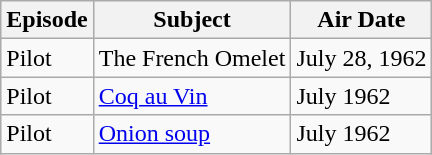<table class="wikitable">
<tr>
<th>Episode</th>
<th>Subject</th>
<th>Air Date</th>
</tr>
<tr>
<td>Pilot</td>
<td>The French Omelet</td>
<td>July 28, 1962 </td>
</tr>
<tr>
<td>Pilot</td>
<td><a href='#'>Coq au Vin</a></td>
<td>July 1962 </td>
</tr>
<tr>
<td>Pilot</td>
<td><a href='#'>Onion soup</a></td>
<td>July 1962 </td>
</tr>
</table>
